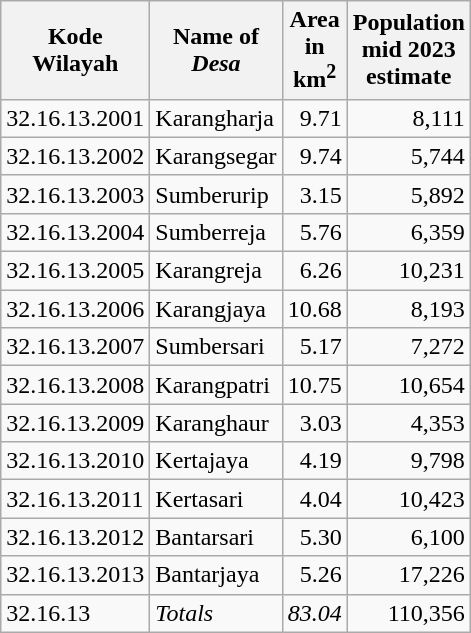<table class="wikitable">
<tr>
<th>Kode <br>Wilayah</th>
<th>Name of <br> <em>Desa</em></th>
<th>Area <br>in <br>km<sup>2</sup></th>
<th>Population<br>mid 2023<br>estimate</th>
</tr>
<tr>
<td>32.16.13.2001</td>
<td>Karangharja</td>
<td align="right">9.71</td>
<td align="right">8,111</td>
</tr>
<tr>
<td>32.16.13.2002</td>
<td>Karangsegar</td>
<td align="right">9.74</td>
<td align="right">5,744</td>
</tr>
<tr>
<td>32.16.13.2003</td>
<td>Sumberurip</td>
<td align="right">3.15</td>
<td align="right">5,892</td>
</tr>
<tr>
<td>32.16.13.2004</td>
<td>Sumberreja</td>
<td align="right">5.76</td>
<td align="right">6,359</td>
</tr>
<tr>
<td>32.16.13.2005</td>
<td>Karangreja</td>
<td align="right">6.26</td>
<td align="right">10,231</td>
</tr>
<tr>
<td>32.16.13.2006</td>
<td>Karangjaya</td>
<td align="right">10.68</td>
<td align="right">8,193</td>
</tr>
<tr>
<td>32.16.13.2007</td>
<td>Sumbersari</td>
<td align="right">5.17</td>
<td align="right">7,272</td>
</tr>
<tr>
<td>32.16.13.2008</td>
<td>Karangpatri</td>
<td align="right">10.75</td>
<td align="right">10,654</td>
</tr>
<tr>
<td>32.16.13.2009</td>
<td>Karanghaur</td>
<td align="right">3.03</td>
<td align="right">4,353</td>
</tr>
<tr>
<td>32.16.13.2010</td>
<td>Kertajaya</td>
<td align="right">4.19</td>
<td align="right">9,798</td>
</tr>
<tr>
<td>32.16.13.2011</td>
<td>Kertasari</td>
<td align="right">4.04</td>
<td align="right">10,423</td>
</tr>
<tr>
<td>32.16.13.2012</td>
<td>Bantarsari</td>
<td align="right">5.30</td>
<td align="right">6,100</td>
</tr>
<tr>
<td>32.16.13.2013</td>
<td>Bantarjaya</td>
<td align="right">5.26</td>
<td align="right">17,226</td>
</tr>
<tr>
<td>32.16.13</td>
<td><em>Totals</em></td>
<td align="right"><em>83.04</em></td>
<td align="right">110,356</td>
</tr>
</table>
